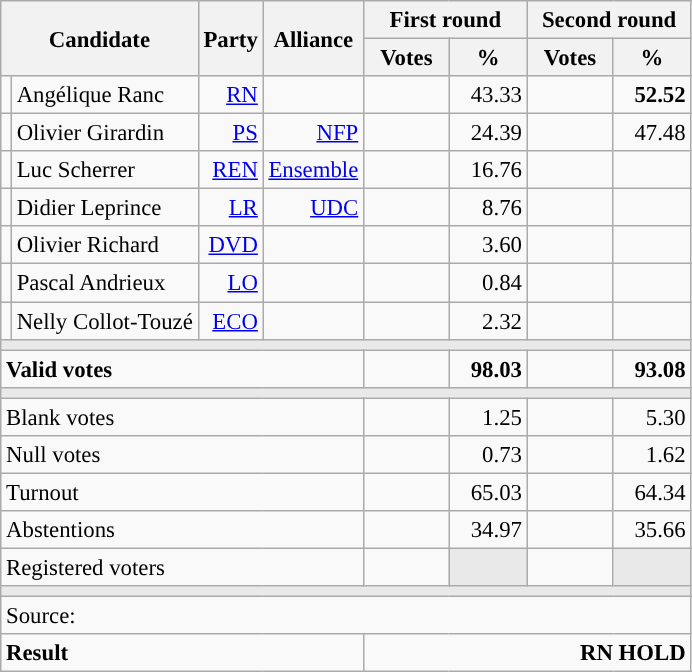<table class="wikitable" style="text-align:right;font-size:95%;">
<tr>
<th colspan="2" rowspan="2">Candidate</th>
<th colspan="1" rowspan="2">Party</th>
<th colspan="1" rowspan="2">Alliance</th>
<th colspan="2">First round</th>
<th colspan="2">Second round</th>
</tr>
<tr>
<th style="width:50px;">Votes</th>
<th style="width:45px;">%</th>
<th style="width:50px;">Votes</th>
<th style="width:45px;">%</th>
</tr>
<tr>
<td style="color:inherit;background:"></td>
<td style="text-align:left;">Angélique Ranc</td>
<td><a href='#'>RN</a></td>
<td></td>
<td></td>
<td>43.33</td>
<td><strong></strong></td>
<td><strong>52.52</strong></td>
</tr>
<tr>
<td style="color:inherit;background:"></td>
<td style="text-align:left;">Olivier Girardin</td>
<td><a href='#'>PS</a></td>
<td><a href='#'>NFP</a></td>
<td></td>
<td>24.39</td>
<td></td>
<td>47.48</td>
</tr>
<tr>
<td style="color:inherit;background:"></td>
<td style="text-align:left;">Luc Scherrer</td>
<td><a href='#'>REN</a></td>
<td><a href='#'>Ensemble</a></td>
<td></td>
<td>16.76</td>
<td></td>
<td></td>
</tr>
<tr>
<td style="color:inherit;background:"></td>
<td style="text-align:left;">Didier Leprince</td>
<td><a href='#'>LR</a></td>
<td><a href='#'>UDC</a></td>
<td></td>
<td>8.76</td>
<td></td>
<td></td>
</tr>
<tr>
<td style="color:inherit;background:"></td>
<td style="text-align:left;">Olivier Richard</td>
<td><a href='#'>DVD</a></td>
<td></td>
<td></td>
<td>3.60</td>
<td></td>
<td></td>
</tr>
<tr>
<td style="color:inherit;background:"></td>
<td style="text-align:left;">Pascal Andrieux</td>
<td><a href='#'>LO</a></td>
<td></td>
<td></td>
<td>0.84</td>
<td></td>
<td></td>
</tr>
<tr>
<td style="color:inherit;background:"></td>
<td style="text-align:left;">Nelly Collot-Touzé</td>
<td><a href='#'>ECO</a></td>
<td></td>
<td></td>
<td>2.32</td>
<td></td>
<td></td>
</tr>
<tr>
<td colspan="8" style="background:#E9E9E9;"></td>
</tr>
<tr style="font-weight:bold;">
<td colspan="4" style="text-align:left;">Valid votes</td>
<td></td>
<td>98.03</td>
<td></td>
<td>93.08</td>
</tr>
<tr>
<td colspan="8" style="background:#E9E9E9;"></td>
</tr>
<tr>
<td colspan="4" style="text-align:left;">Blank votes</td>
<td></td>
<td>1.25</td>
<td></td>
<td>5.30</td>
</tr>
<tr>
<td colspan="4" style="text-align:left;">Null votes</td>
<td></td>
<td>0.73</td>
<td></td>
<td>1.62</td>
</tr>
<tr>
<td colspan="4" style="text-align:left;">Turnout</td>
<td></td>
<td>65.03</td>
<td></td>
<td>64.34</td>
</tr>
<tr>
<td colspan="4" style="text-align:left;">Abstentions</td>
<td></td>
<td>34.97</td>
<td></td>
<td>35.66</td>
</tr>
<tr>
<td colspan="4" style="text-align:left;">Registered voters</td>
<td></td>
<td style="background:#E9E9E9;"></td>
<td></td>
<td style="background:#E9E9E9;"></td>
</tr>
<tr>
<td colspan="8" style="background:#E9E9E9;"></td>
</tr>
<tr>
<td colspan="8" style="text-align:left;">Source: </td>
</tr>
<tr style="font-weight:bold">
<td colspan="4" style="text-align:left;">Result</td>
<td colspan="4" style="background-color:">RN HOLD</td>
</tr>
</table>
